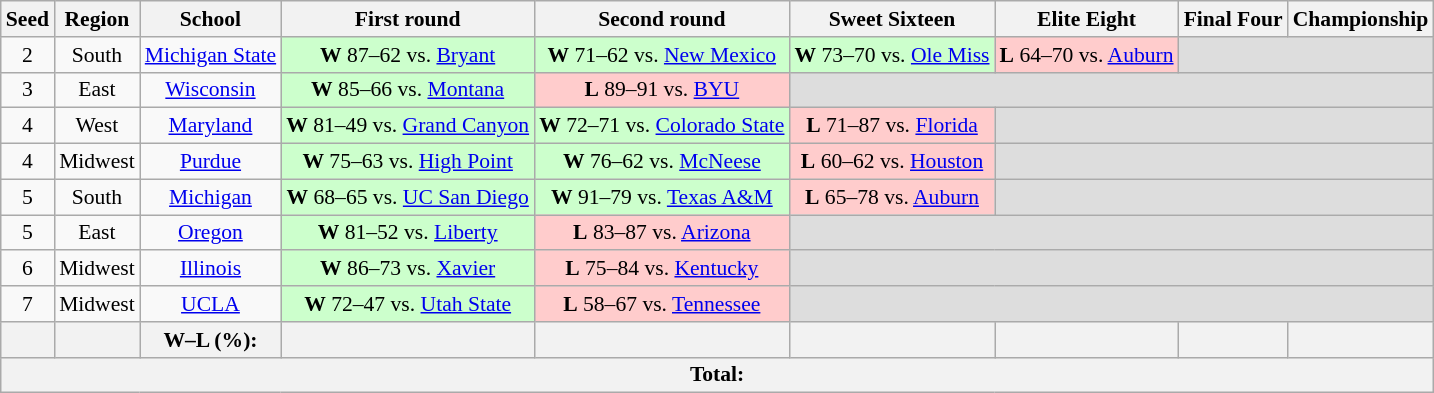<table class="sortable wikitable" style="white-space:nowrap; text-align:center; font-size:90%">
<tr>
<th>Seed</th>
<th>Region</th>
<th>School</th>
<th>First round</th>
<th>Second round</th>
<th>Sweet Sixteen</th>
<th>Elite Eight</th>
<th>Final Four</th>
<th>Championship</th>
</tr>
<tr>
<td>2</td>
<td>South</td>
<td><a href='#'>Michigan State</a></td>
<td style="background:#cfc;"><strong>W</strong> 87–62 vs.  <a href='#'>Bryant</a></td>
<td style="background:#cfc;"><strong>W</strong> 71–62 vs.  <a href='#'>New Mexico</a></td>
<td style="background:#cfc;"><strong>W</strong> 73–70 vs.  <a href='#'>Ole Miss</a></td>
<td style="background:#fcc;"><strong>L</strong> 64–70 vs.  <a href='#'>Auburn</a></td>
<td style="background:#ddd;" colspan=2></td>
</tr>
<tr>
<td>3</td>
<td>East</td>
<td><a href='#'>Wisconsin</a></td>
<td style="background:#cfc;"><strong>W</strong> 85–66 vs.  <a href='#'>Montana</a></td>
<td style="background:#fcc;"><strong>L</strong> 89–91 vs.  <a href='#'>BYU</a></td>
<td style="background:#ddd;" colspan=4></td>
</tr>
<tr>
<td>4</td>
<td>West</td>
<td><a href='#'>Maryland</a></td>
<td style="background:#cfc;"><strong>W</strong> 81–49 vs.  <a href='#'>Grand Canyon</a></td>
<td style="background:#cfc;"><strong>W</strong> 72–71 vs.  <a href='#'>Colorado State</a></td>
<td style="background:#fcc;"><strong>L</strong> 71–87 vs.  <a href='#'>Florida</a></td>
<td style="background:#ddd;" colspan=3></td>
</tr>
<tr>
<td>4</td>
<td>Midwest</td>
<td><a href='#'>Purdue</a></td>
<td style="background:#cfc;"><strong>W</strong> 75–63 vs.  <a href='#'>High Point</a></td>
<td style="background:#cfc;"><strong>W</strong> 76–62 vs.  <a href='#'>McNeese</a></td>
<td style="background:#fcc;"><strong>L</strong> 60–62 vs.  <a href='#'>Houston</a></td>
<td style="background:#ddd;" colspan=3></td>
</tr>
<tr>
<td>5</td>
<td>South</td>
<td><a href='#'>Michigan</a></td>
<td style="background:#cfc;"><strong>W</strong> 68–65 vs.  <a href='#'>UC San Diego</a></td>
<td style="background:#cfc;"><strong>W</strong> 91–79 vs.  <a href='#'>Texas A&M</a></td>
<td style="background:#fcc;"><strong>L</strong> 65–78 vs.  <a href='#'>Auburn</a></td>
<td style="background:#ddd;" colspan=3></td>
</tr>
<tr>
<td>5</td>
<td>East</td>
<td><a href='#'>Oregon</a></td>
<td style="background:#cfc;"><strong>W</strong> 81–52 vs.  <a href='#'>Liberty</a></td>
<td style="background:#fcc;"><strong>L</strong> 83–87 vs.  <a href='#'>Arizona</a></td>
<td style="background:#ddd;" colspan=4></td>
</tr>
<tr>
<td>6</td>
<td>Midwest</td>
<td><a href='#'>Illinois</a></td>
<td style="background:#cfc;"><strong>W</strong> 86–73 vs.  <a href='#'>Xavier</a></td>
<td style="background:#fcc;"><strong>L</strong> 75–84 vs.  <a href='#'>Kentucky</a></td>
<td style="background:#ddd;" colspan=4></td>
</tr>
<tr>
<td>7</td>
<td>Midwest</td>
<td><a href='#'>UCLA</a></td>
<td style="background:#cfc;"><strong>W</strong> 72–47 vs.  <a href='#'>Utah State</a></td>
<td style="background:#fcc;"><strong>L</strong> 58–67 vs.  <a href='#'>Tennessee</a></td>
<td style="background:#ddd;" colspan=4></td>
</tr>
<tr>
<th></th>
<th></th>
<th>W–L (%):</th>
<th></th>
<th></th>
<th></th>
<th></th>
<th></th>
<th></th>
</tr>
<tr>
<th colspan=9>Total: </th>
</tr>
</table>
